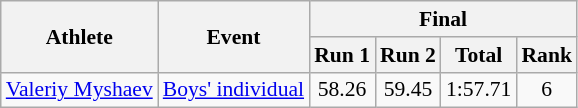<table class="wikitable" style="font-size:90%; text-align:center;">
<tr>
<th rowspan=2>Athlete</th>
<th rowspan=2>Event</th>
<th colspan=4>Final</th>
</tr>
<tr>
<th>Run 1</th>
<th>Run 2</th>
<th>Total</th>
<th>Rank</th>
</tr>
<tr>
<td align=left><a href='#'>Valeriy Myshaev</a></td>
<td align=left><a href='#'>Boys' individual</a></td>
<td>58.26</td>
<td>59.45</td>
<td>1:57.71</td>
<td>6</td>
</tr>
</table>
